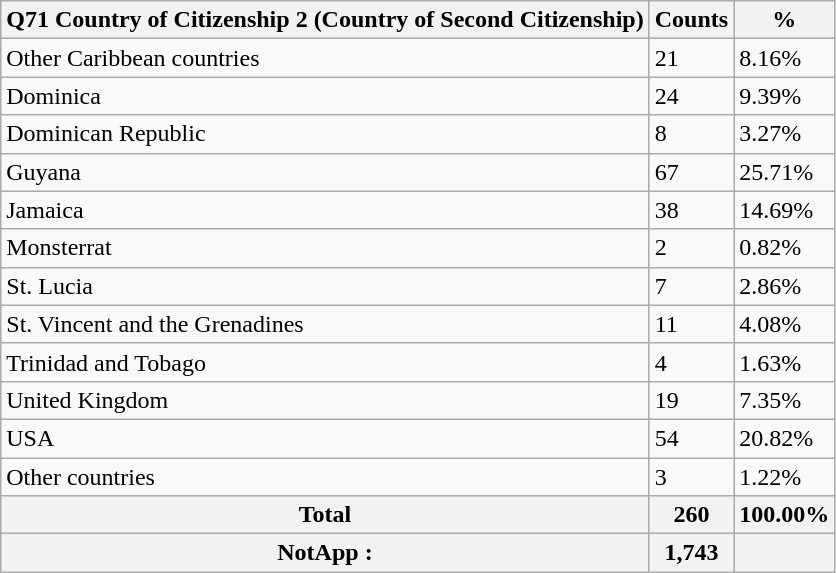<table class="wikitable sortable">
<tr>
<th>Q71 Country of Citizenship 2 (Country of Second Citizenship)</th>
<th>Counts</th>
<th>%</th>
</tr>
<tr>
<td>Other Caribbean countries</td>
<td>21</td>
<td>8.16%</td>
</tr>
<tr>
<td>Dominica</td>
<td>24</td>
<td>9.39%</td>
</tr>
<tr>
<td>Dominican Republic</td>
<td>8</td>
<td>3.27%</td>
</tr>
<tr>
<td>Guyana</td>
<td>67</td>
<td>25.71%</td>
</tr>
<tr>
<td>Jamaica</td>
<td>38</td>
<td>14.69%</td>
</tr>
<tr>
<td>Monsterrat</td>
<td>2</td>
<td>0.82%</td>
</tr>
<tr>
<td>St. Lucia</td>
<td>7</td>
<td>2.86%</td>
</tr>
<tr>
<td>St. Vincent and the Grenadines</td>
<td>11</td>
<td>4.08%</td>
</tr>
<tr>
<td>Trinidad and Tobago</td>
<td>4</td>
<td>1.63%</td>
</tr>
<tr>
<td>United Kingdom</td>
<td>19</td>
<td>7.35%</td>
</tr>
<tr>
<td>USA</td>
<td>54</td>
<td>20.82%</td>
</tr>
<tr>
<td>Other countries</td>
<td>3</td>
<td>1.22%</td>
</tr>
<tr>
<th>Total</th>
<th>260</th>
<th>100.00%</th>
</tr>
<tr>
<th>NotApp :</th>
<th>1,743</th>
<th></th>
</tr>
</table>
